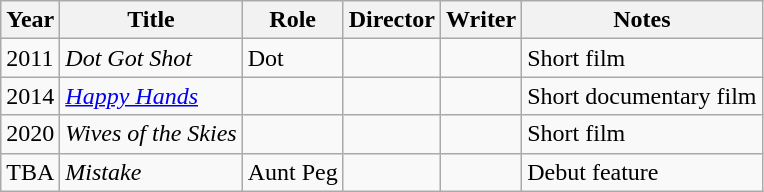<table class="wikitable">
<tr>
<th>Year</th>
<th>Title</th>
<th>Role</th>
<th>Director</th>
<th>Writer</th>
<th>Notes</th>
</tr>
<tr>
<td>2011</td>
<td><em>Dot Got Shot</em></td>
<td>Dot</td>
<td></td>
<td></td>
<td>Short film</td>
</tr>
<tr>
<td>2014</td>
<td><em><a href='#'>Happy Hands</a></em></td>
<td></td>
<td></td>
<td></td>
<td>Short documentary film</td>
</tr>
<tr>
<td>2020</td>
<td><em>Wives of the Skies</em></td>
<td></td>
<td></td>
<td></td>
<td>Short film</td>
</tr>
<tr>
<td>TBA</td>
<td><em>Mistake</em></td>
<td>Aunt Peg</td>
<td></td>
<td></td>
<td>Debut feature</td>
</tr>
</table>
